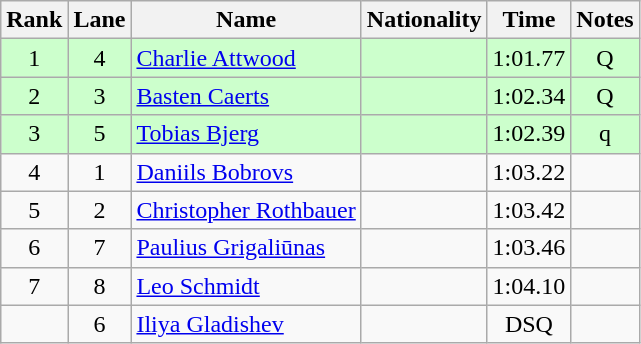<table class="wikitable sortable" style="text-align:center">
<tr>
<th>Rank</th>
<th>Lane</th>
<th>Name</th>
<th>Nationality</th>
<th>Time</th>
<th>Notes</th>
</tr>
<tr bgcolor=ccffcc>
<td>1</td>
<td>4</td>
<td align=left><a href='#'>Charlie Attwood</a></td>
<td align=left></td>
<td>1:01.77</td>
<td>Q</td>
</tr>
<tr bgcolor=ccffcc>
<td>2</td>
<td>3</td>
<td align=left><a href='#'>Basten Caerts</a></td>
<td align=left></td>
<td>1:02.34</td>
<td>Q</td>
</tr>
<tr bgcolor=ccffcc>
<td>3</td>
<td>5</td>
<td align=left><a href='#'>Tobias Bjerg</a></td>
<td align=left></td>
<td>1:02.39</td>
<td>q</td>
</tr>
<tr>
<td>4</td>
<td>1</td>
<td align=left><a href='#'>Daniils Bobrovs</a></td>
<td align=left></td>
<td>1:03.22</td>
<td></td>
</tr>
<tr>
<td>5</td>
<td>2</td>
<td align=left><a href='#'>Christopher Rothbauer</a></td>
<td align=left></td>
<td>1:03.42</td>
<td></td>
</tr>
<tr>
<td>6</td>
<td>7</td>
<td align=left><a href='#'>Paulius Grigaliūnas</a></td>
<td align=left></td>
<td>1:03.46</td>
<td></td>
</tr>
<tr>
<td>7</td>
<td>8</td>
<td align=left><a href='#'>Leo Schmidt</a></td>
<td align=left></td>
<td>1:04.10</td>
<td></td>
</tr>
<tr>
<td></td>
<td>6</td>
<td align=left><a href='#'>Iliya Gladishev</a></td>
<td align=left></td>
<td>DSQ</td>
<td></td>
</tr>
</table>
